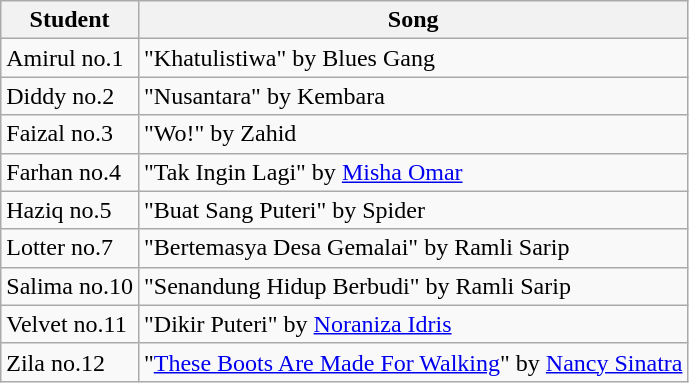<table class="wikitable">
<tr>
<th>Student</th>
<th>Song</th>
</tr>
<tr>
<td>Amirul no.1</td>
<td>"Khatulistiwa" by Blues Gang</td>
</tr>
<tr>
<td>Diddy no.2</td>
<td>"Nusantara" by Kembara</td>
</tr>
<tr>
<td>Faizal no.3</td>
<td>"Wo!" by Zahid</td>
</tr>
<tr>
<td>Farhan no.4</td>
<td>"Tak Ingin Lagi" by <a href='#'>Misha Omar</a></td>
</tr>
<tr>
<td>Haziq no.5</td>
<td>"Buat Sang Puteri" by Spider</td>
</tr>
<tr>
<td>Lotter no.7</td>
<td>"Bertemasya Desa Gemalai" by Ramli Sarip</td>
</tr>
<tr>
<td>Salima no.10</td>
<td>"Senandung Hidup Berbudi" by Ramli Sarip</td>
</tr>
<tr>
<td>Velvet no.11</td>
<td>"Dikir Puteri" by <a href='#'>Noraniza Idris</a></td>
</tr>
<tr>
<td>Zila no.12</td>
<td>"<a href='#'>These Boots Are Made For Walking</a>" by <a href='#'>Nancy Sinatra</a></td>
</tr>
</table>
